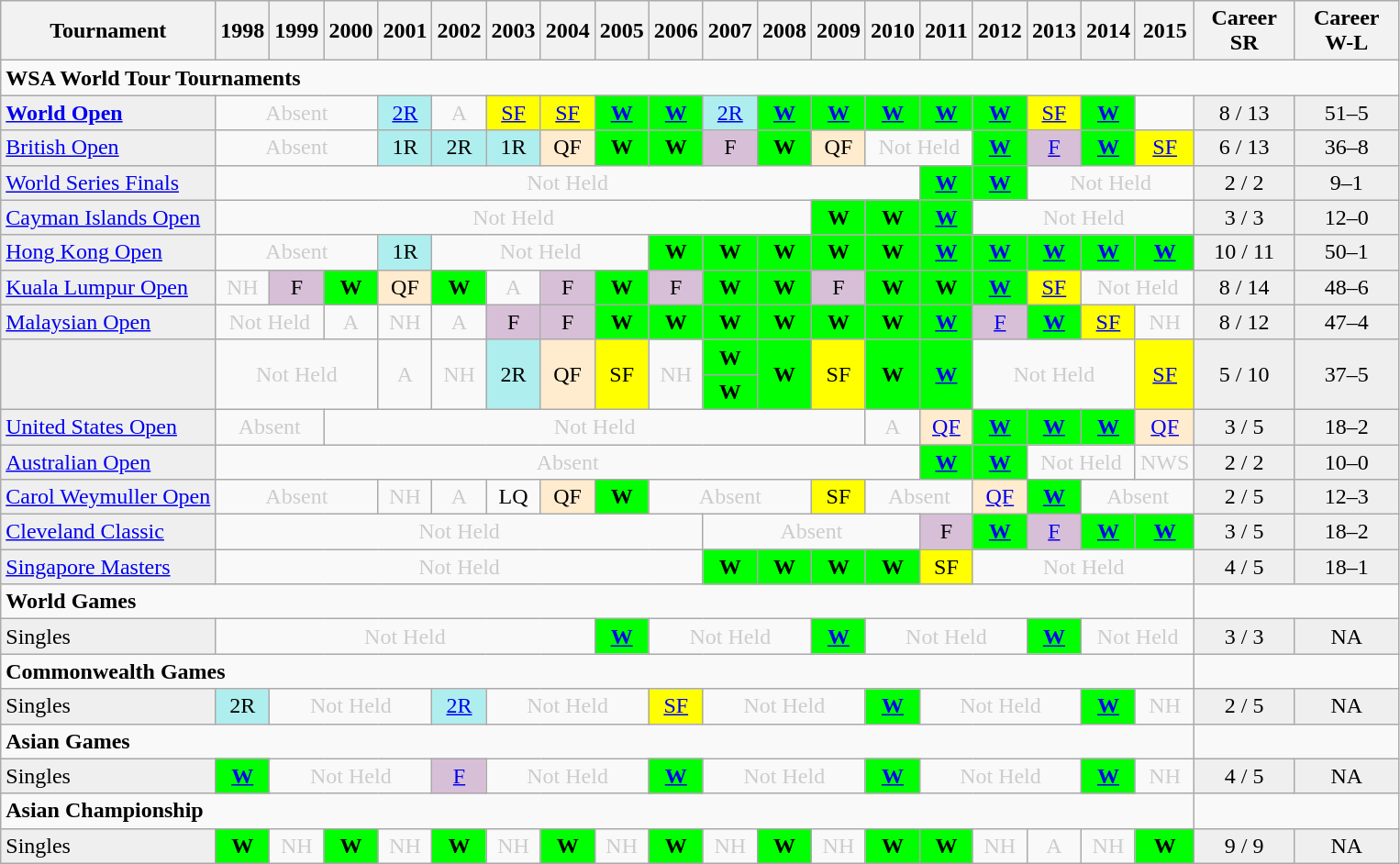<table class="wikitable">
<tr>
<th>Tournament</th>
<th>1998</th>
<th>1999</th>
<th>2000</th>
<th>2001</th>
<th>2002</th>
<th>2003</th>
<th>2004</th>
<th>2005</th>
<th>2006</th>
<th>2007</th>
<th>2008</th>
<th>2009</th>
<th>2010</th>
<th>2011</th>
<th>2012</th>
<th>2013</th>
<th>2014</th>
<th>2015</th>
<th width="65">Career SR</th>
<th width="69">Career W-L</th>
</tr>
<tr>
<td colspan="21"><strong>WSA World Tour Tournaments</strong></td>
</tr>
<tr>
<td style="background:#EFEFEF;"><strong><a href='#'>World Open</a></strong></td>
<td align="center" colspan="3" style="color:#cccccc;">Absent</td>
<td align="center" style="background:#afeeee;"><a href='#'>2R</a></td>
<td align="center" style="color:#cccccc;">A</td>
<td align="center" style="background:yellow;"><a href='#'>SF</a></td>
<td align="center" style="background:yellow;"><a href='#'>SF</a></td>
<td align="center" style="background:#00ff00;"><strong><a href='#'>W</a></strong></td>
<td align="center" style="background:#00ff00;"><strong><a href='#'>W</a></strong></td>
<td align="center" style="background:#afeeee;"><a href='#'>2R</a></td>
<td align="center" style="background:#00ff00;"><strong><a href='#'>W</a></strong></td>
<td align="center" style="background:#00ff00;"><strong><a href='#'>W</a></strong></td>
<td align="center" style="background:#00ff00;"><strong><a href='#'>W</a></strong></td>
<td align="center" style="background:#00ff00;"><strong><a href='#'>W</a></strong></td>
<td align="center" style="background:#00ff00;"><strong><a href='#'>W</a></strong></td>
<td align="center" style="background:yellow;"><a href='#'>SF</a></td>
<td align="center" style="background:#00ff00;"><strong><a href='#'>W</a></strong></td>
<td align="center"></td>
<td align="center" style="background:#EFEFEF;">8 / 13</td>
<td align="center" style="background:#EFEFEF;">51–5</td>
</tr>
<tr>
<td style="background:#EFEFEF;"><a href='#'>British Open</a></td>
<td align="center" colspan="3" style="color:#cccccc;">Absent</td>
<td align="center" style="background:#afeeee;">1R</td>
<td align="center" style="background:#afeeee;">2R</td>
<td align="center" style="background:#afeeee;">1R</td>
<td align="center" style="background:#ffebcd;">QF</td>
<td align="center" style="background:#00ff00;"><strong>W</strong></td>
<td align="center" style="background:#00ff00;"><strong>W</strong></td>
<td align="center" style="background:#D8BFD8;">F</td>
<td align="center" style="background:#00ff00;"><strong>W</strong></td>
<td align="center" style="background:#ffebcd;">QF</td>
<td align="center" colspan="2" style="color:#cccccc;">Not Held</td>
<td align="center" style="background:#00ff00;"><strong><a href='#'>W</a></strong></td>
<td align="center" style="background:#D8BFD8;"><a href='#'>F</a></td>
<td align="center" style="background:#00ff00;"><strong><a href='#'>W</a></strong></td>
<td align="center" style="background:yellow"><a href='#'>SF</a></td>
<td align="center" style="background:#EFEFEF;">6 / 13</td>
<td align="center" style="background:#EFEFEF;">36–8</td>
</tr>
<tr>
<td style="background:#EFEFEF;"><a href='#'>World Series Finals</a></td>
<td align="center" colspan="13" style="color:#cccccc;">Not Held</td>
<td align="center" style="background:#00ff00;"><strong><a href='#'>W</a></strong></td>
<td align="center" style="background:#00ff00;"><strong><a href='#'>W</a></strong></td>
<td align="center" colspan="3" style="color:#cccccc;">Not Held</td>
<td align="center" style="background:#EFEFEF;">2 / 2</td>
<td align="center" style="background:#EFEFEF;">9–1</td>
</tr>
<tr>
<td style="background:#EFEFEF;"><a href='#'>Cayman Islands Open</a></td>
<td align="center" colspan="11" style="color:#cccccc;">Not Held</td>
<td align="center" style="background:#00ff00;"><strong>W</strong></td>
<td align="center" style="background:#00ff00;"><strong>W</strong></td>
<td align="center" style="background:#00ff00;"><strong><a href='#'>W</a></strong></td>
<td align="center" colspan="4" style="color:#cccccc;">Not Held</td>
<td align="center" style="background:#EFEFEF;">3 / 3</td>
<td align="center" style="background:#EFEFEF;">12–0</td>
</tr>
<tr>
<td style="background:#EFEFEF;"><a href='#'>Hong Kong Open</a></td>
<td align="center" colspan="3" style="color:#cccccc;">Absent</td>
<td align="center" style="background:#afeeee;">1R</td>
<td align="center" colspan="4" style="color:#cccccc;">Not Held</td>
<td align="center" style="background:#00ff00;"><strong>W</strong></td>
<td align="center" style="background:#00ff00;"><strong>W</strong></td>
<td align="center" style="background:#00ff00;"><strong>W</strong></td>
<td align="center" style="background:#00ff00;"><strong>W</strong></td>
<td align="center" style="background:#00ff00;"><strong>W</strong></td>
<td align="center" style="background:#00ff00;"><strong><a href='#'>W</a></strong></td>
<td align="center" style="background:#00ff00;"><strong><a href='#'>W</a></strong></td>
<td align="center" style="background:#00ff00;"><strong><a href='#'>W</a></strong></td>
<td align="center" style="background:#00ff00;"><strong><a href='#'>W</a></strong></td>
<td align="center" style="background:#00ff00;"><strong><a href='#'>W</a></strong></td>
<td align="center" style="background:#EFEFEF;">10 / 11</td>
<td align="center" style="background:#EFEFEF;">50–1</td>
</tr>
<tr>
<td style="background:#EFEFEF;"><a href='#'>Kuala Lumpur Open</a></td>
<td align="center" style="color:#cccccc;">NH</td>
<td align="center" style="background:#D8BFD8;">F</td>
<td align="center" style="background:#00ff00;"><strong>W</strong></td>
<td align="center" style="background:#ffebcd;">QF</td>
<td align="center" style="background:#00ff00;"><strong>W</strong></td>
<td align="center" style="color:#cccccc;">A</td>
<td align="center" style="background:#D8BFD8;">F</td>
<td align="center" style="background:#00ff00;"><strong>W</strong></td>
<td align="center" style="background:#D8BFD8;">F</td>
<td align="center" style="background:#00ff00;"><strong>W</strong></td>
<td align="center" style="background:#00ff00;"><strong>W</strong></td>
<td align="center" style="background:#D8BFD8;">F</td>
<td align="center" style="background:#00ff00;"><strong>W</strong></td>
<td align="center" style="background:#00ff00;"><strong>W</strong></td>
<td align="center" style="background:#00ff00;"><strong><a href='#'>W</a></strong></td>
<td align="center" style="background:yellow;"><a href='#'>SF</a></td>
<td align="center" colspan="2" style="color:#cccccc;">Not Held</td>
<td align="center" style="background:#EFEFEF;">8 / 14</td>
<td align="center" style="background:#EFEFEF;">48–6</td>
</tr>
<tr>
<td style="background:#EFEFEF;"><a href='#'>Malaysian Open</a></td>
<td align="center" colspan="2" style="color:#cccccc;">Not Held</td>
<td align="center" style="color:#cccccc;">A</td>
<td align="center" style="color:#cccccc;">NH</td>
<td align="center" style="color:#cccccc;">A</td>
<td align="center" style="background:#D8BFD8;">F</td>
<td align="center" style="background:#D8BFD8;">F</td>
<td align="center" style="background:#00ff00;"><strong>W</strong></td>
<td align="center" style="background:#00ff00;"><strong>W</strong></td>
<td align="center" style="background:#00ff00;"><strong>W</strong></td>
<td align="center" style="background:#00ff00;"><strong>W</strong></td>
<td align="center" style="background:#00ff00;"><strong>W</strong></td>
<td align="center" style="background:#00ff00;"><strong>W</strong></td>
<td align="center" style="background:#00ff00;"><strong><a href='#'>W</a></strong></td>
<td align="center" style="background:#D8BFD8;"><a href='#'>F</a></td>
<td align="center" style="background:#00ff00;"><strong><a href='#'>W</a></strong></td>
<td align="center" style="background:yellow;"><a href='#'>SF</a></td>
<td align="center" style="color:#cccccc;">NH</td>
<td align="center" style="background:#EFEFEF;">8 / 12</td>
<td align="center" style="background:#EFEFEF;">47–4</td>
</tr>
<tr>
<td style="background:#EFEFEF;" rowspan="2"></td>
<td align="center" rowspan="2" colspan="3" style="color:#cccccc;">Not Held</td>
<td align="center" rowspan="2" style="color:#cccccc;">A</td>
<td align="center" rowspan="2" style="color:#cccccc;">NH</td>
<td align="center" rowspan="2" style="background:#afeeee;">2R</td>
<td align="center" rowspan="2" style="background:#ffebcd;">QF</td>
<td align="center" rowspan="2" style="background:yellow;">SF</td>
<td align="center" rowspan="2" style="color:#cccccc;">NH</td>
<td align="center" style="background:#00ff00;"><strong>W</strong></td>
<td align="center" rowspan="2" style="background:#00ff00;"><strong>W</strong></td>
<td align="center" rowspan="2" style="background:yellow;">SF</td>
<td align="center" rowspan="2" style="background:#00ff00;"><strong>W</strong></td>
<td align="center" rowspan="2" style="background:#00ff00;"><strong><a href='#'>W</a></strong></td>
<td align="center" rowspan="2" colspan="3" style="color:#cccccc;">Not Held</td>
<td align="center" rowspan="2" style="background:yellow;"><a href='#'>SF</a></td>
<td align="center" rowspan="2" style="background:#EFEFEF;">5 / 10</td>
<td align="center" rowspan="2" style="background:#EFEFEF;">37–5</td>
</tr>
<tr>
<td align="center" style="background:#00ff00;"><strong>W</strong></td>
</tr>
<tr>
<td style="background:#EFEFEF;"><a href='#'>United States Open</a></td>
<td align="center" colspan="2" style="color:#cccccc;">Absent</td>
<td align="center" colspan="10" style="color:#cccccc;">Not Held</td>
<td align="center" style="color:#cccccc;">A</td>
<td align="center" style="background:#ffebcd;"><a href='#'>QF</a></td>
<td align="center" style="background:#00ff00;"><strong><a href='#'>W</a></strong></td>
<td align="center" style="background:#00ff00;"><strong><a href='#'>W</a></strong></td>
<td align="center" style="background:#00ff00;"><strong><a href='#'>W</a></strong></td>
<td align="center" style="background:#ffebcd;"><a href='#'>QF</a></td>
<td align="center" style="background:#EFEFEF;">3 / 5</td>
<td align="center" style="background:#EFEFEF;">18–2</td>
</tr>
<tr>
<td style="background:#EFEFEF;"><a href='#'>Australian Open</a></td>
<td align="center" colspan="13" style="color:#cccccc;">Absent</td>
<td align="center" style="background:#00ff00;"><strong><a href='#'>W</a></strong></td>
<td align="center" style="background:#00ff00;"><strong><a href='#'>W</a></strong></td>
<td align="center" colspan="2" style="color:#cccccc;">Not Held</td>
<td align="center" style="color:#cccccc;">NWS</td>
<td align="center" style="background:#EFEFEF;">2 / 2</td>
<td align="center" style="background:#EFEFEF;">10–0</td>
</tr>
<tr>
<td style="background:#EFEFEF;"><a href='#'>Carol Weymuller Open</a></td>
<td align="center" colspan="3" style="color:#cccccc;">Absent</td>
<td align="center" style="color:#cccccc;">NH</td>
<td align="center" style="color:#cccccc;">A</td>
<td align="center">LQ</td>
<td align="center" style="background:#ffebcd;">QF</td>
<td align="center" style="background:#00ff00;"><strong>W</strong></td>
<td align="center" colspan="3" style="color:#cccccc;">Absent</td>
<td align="center" style="background:yellow;">SF</td>
<td align="center" colspan="2" style="color:#cccccc;">Absent</td>
<td align="center" style="background:#ffebcd;"><a href='#'>QF</a></td>
<td align="center" style="background:#00ff00;"><strong><a href='#'>W</a></strong></td>
<td align="center" colspan="2" style="color:#cccccc;">Absent</td>
<td align="center" style="background:#EFEFEF;">2 / 5</td>
<td align="center" style="background:#EFEFEF;">12–3</td>
</tr>
<tr>
<td style="background:#EFEFEF;"><a href='#'>Cleveland Classic</a></td>
<td align="center" colspan="9" style="color:#cccccc;">Not Held</td>
<td align="center" colspan="4" style="color:#cccccc;">Absent</td>
<td align="center" style="background:#D8BFD8;">F</td>
<td align="center" style="background:#00ff00;"><strong><a href='#'>W</a></strong></td>
<td align="center" style="background:#D8BFD8;"><a href='#'>F</a></td>
<td align="center" style="background:#00ff00;"><strong><a href='#'>W</a></strong></td>
<td align="center" style="background:#00ff00;"><strong><a href='#'>W</a></strong></td>
<td align="center" style="background:#EFEFEF;">3 / 5</td>
<td align="center" style="background:#EFEFEF;">18–2</td>
</tr>
<tr>
<td style="background:#EFEFEF;"><a href='#'>Singapore Masters</a></td>
<td align="center" colspan="9" style="color:#cccccc;">Not Held</td>
<td align="center" style="background:#00ff00;"><strong>W</strong></td>
<td align="center" style="background:#00ff00;"><strong>W</strong></td>
<td align="center" style="background:#00ff00;"><strong>W</strong></td>
<td align="center" style="background:#00ff00;"><strong>W</strong></td>
<td align="center" style="background:yellow;">SF</td>
<td align="center" colspan="4" style="color:#cccccc;">Not Held</td>
<td align="center" style="background:#EFEFEF;">4 / 5</td>
<td align="center" style="background:#EFEFEF;">18–1</td>
</tr>
<tr>
<td colspan="19"><strong>World Games</strong></td>
</tr>
<tr>
<td style="background:#EFEFEF;">Singles</td>
<td align="center" colspan="7" style="color:#cccccc;">Not Held</td>
<td align="center" style="background:#00ff00;"><strong><a href='#'>W</a></strong></td>
<td align="center" colspan="3" style="color:#cccccc;">Not Held</td>
<td align="center" style="background:#00ff00;"><strong><a href='#'>W</a></strong></td>
<td align="center" colspan="3" style="color:#cccccc;">Not Held</td>
<td align="center" style="background:#00ff00;"><strong><a href='#'>W</a></strong></td>
<td align="center" colspan="2" style="color:#cccccc;">Not Held</td>
<td align="center" style="background:#EFEFEF;">3 / 3</td>
<td align="center" style="background:#EFEFEF;">NA</td>
</tr>
<tr>
<td colspan="19"><strong>Commonwealth Games</strong></td>
</tr>
<tr>
<td style="background:#EFEFEF;">Singles</td>
<td align="center" style="background:#afeeee;">2R</td>
<td align="center" colspan="3" style="color:#cccccc;">Not Held</td>
<td align="center" style="background:#afeeee;"><a href='#'>2R</a></td>
<td align="center" colspan="3" style="color:#cccccc;">Not Held</td>
<td align="center" style="background:yellow;"><a href='#'>SF</a></td>
<td align="center" colspan="3" style="color:#cccccc;">Not Held</td>
<td align="center" style="background:#00ff00;"><strong><a href='#'>W</a></strong></td>
<td align="center" colspan="3" style="color:#cccccc;">Not Held</td>
<td align="center" style="background:#00ff00;"><strong><a href='#'>W</a></strong></td>
<td align="center" colspan="1" style="color:#cccccc;">NH</td>
<td align="center" style="background:#EFEFEF;">2 / 5</td>
<td align="center" style="background:#EFEFEF;">NA</td>
</tr>
<tr>
<td colspan="19"><strong>Asian Games</strong></td>
</tr>
<tr>
<td style="background:#EFEFEF;">Singles</td>
<td align="center" style="background:#00ff00;"><strong><a href='#'>W</a></strong></td>
<td align="center" colspan="3" style="color:#cccccc;">Not Held</td>
<td align="center" style="background:#D8BFD8;"><a href='#'>F</a></td>
<td align="center" colspan="3" style="color:#cccccc;">Not Held</td>
<td align="center" style="background:#00ff00;"><strong><a href='#'>W</a></strong></td>
<td align="center" colspan="3" style="color:#cccccc;">Not Held</td>
<td align="center" style="background:#00ff00;"><strong><a href='#'>W</a></strong></td>
<td align="center" colspan="3" style="color:#cccccc;">Not Held</td>
<td align="center" style="background:#00ff00;"><strong><a href='#'>W</a></strong></td>
<td align="center" colspan="1" style="color:#cccccc;">NH</td>
<td align="center" style="background:#EFEFEF;">4 / 5</td>
<td align="center" style="background:#EFEFEF;">NA</td>
</tr>
<tr>
<td colspan="19"><strong>Asian Championship</strong></td>
</tr>
<tr>
<td style="background:#EFEFEF;">Singles</td>
<td align="center" style="background:#00ff00;"><strong>W</strong></td>
<td align="center" colspan="1" style="color:#cccccc;">NH</td>
<td align="center" style="background:#00ff00;"><strong>W</strong></td>
<td align="center" colspan="1" style="color:#cccccc;">NH</td>
<td align="center" style="background:#00ff00;"><strong>W</strong></td>
<td align="center" colspan="1" style="color:#cccccc;">NH</td>
<td align="center" style="background:#00ff00;"><strong>W</strong></td>
<td align="center" colspan="1" style="color:#cccccc;">NH</td>
<td align="center" style="background:#00ff00;"><strong>W</strong></td>
<td align="center" colspan="1" style="color:#cccccc;">NH</td>
<td align="center" style="background:#00ff00;"><strong>W</strong></td>
<td align="center" colspan="1" style="color:#cccccc;">NH</td>
<td align="center" style="background:#00ff00;"><strong>W</strong></td>
<td align="center" style="background:#00ff00;"><strong>W</strong></td>
<td align="center" colspan="1" style="color:#cccccc;">NH</td>
<td align="center" style="color:#cccccc;">A</td>
<td align="center" colspan="1" style="color:#cccccc;">NH</td>
<td align="center" style="background:#00ff00;"><strong>W</strong></td>
<td align="center" style="background:#EFEFEF;">9 / 9</td>
<td align="center" style="background:#EFEFEF;">NA</td>
</tr>
</table>
